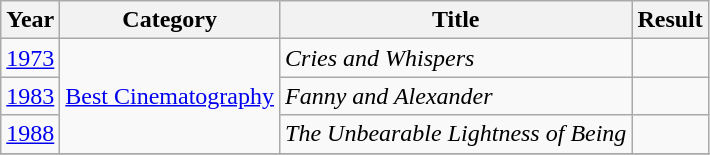<table class="wikitable">
<tr>
<th>Year</th>
<th>Category</th>
<th>Title</th>
<th>Result</th>
</tr>
<tr>
<td><a href='#'>1973</a></td>
<td rowspan=3><a href='#'>Best Cinematography</a></td>
<td><em>Cries and Whispers</em></td>
<td></td>
</tr>
<tr>
<td><a href='#'>1983</a></td>
<td><em>Fanny and Alexander</em></td>
<td></td>
</tr>
<tr>
<td><a href='#'>1988</a></td>
<td><em>The Unbearable Lightness of Being</em></td>
<td></td>
</tr>
<tr>
</tr>
</table>
